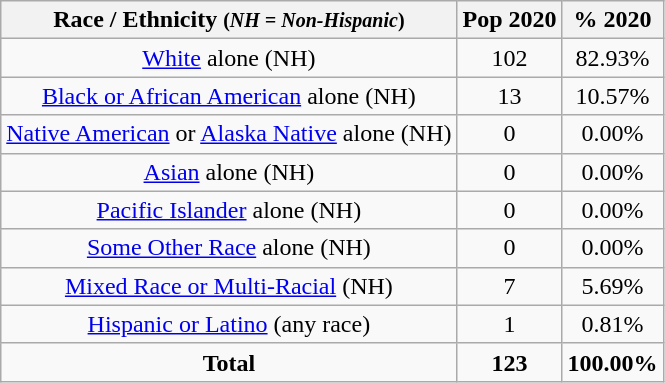<table class="wikitable" style="text-align:center;">
<tr>
<th>Race / Ethnicity <small>(<em>NH = Non-Hispanic</em>)</small></th>
<th>Pop 2020</th>
<th>% 2020</th>
</tr>
<tr>
<td><a href='#'>White</a> alone (NH)</td>
<td>102</td>
<td>82.93%</td>
</tr>
<tr>
<td><a href='#'>Black or African American</a> alone (NH)</td>
<td>13</td>
<td>10.57%</td>
</tr>
<tr>
<td><a href='#'>Native American</a> or <a href='#'>Alaska Native</a> alone (NH)</td>
<td>0</td>
<td>0.00%</td>
</tr>
<tr>
<td><a href='#'>Asian</a> alone (NH)</td>
<td>0</td>
<td>0.00%</td>
</tr>
<tr>
<td><a href='#'>Pacific Islander</a> alone (NH)</td>
<td>0</td>
<td>0.00%</td>
</tr>
<tr>
<td><a href='#'>Some Other Race</a> alone (NH)</td>
<td>0</td>
<td>0.00%</td>
</tr>
<tr>
<td><a href='#'>Mixed Race or Multi-Racial</a> (NH)</td>
<td>7</td>
<td>5.69%</td>
</tr>
<tr>
<td><a href='#'>Hispanic or Latino</a> (any race)</td>
<td>1</td>
<td>0.81%</td>
</tr>
<tr>
<td><strong>Total</strong></td>
<td><strong>123</strong></td>
<td><strong>100.00%</strong></td>
</tr>
</table>
